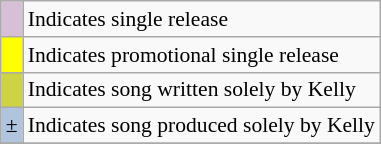<table class="wikitable" style="font-size:90%;">
<tr>
<td style="background-color:#D8BFD8"></td>
<td>Indicates single release</td>
</tr>
<tr>
<td style="background-color:#ffff00"></td>
<td>Indicates promotional single release</td>
</tr>
<tr>
<td style="background-color:#ced343"></td>
<td>Indicates song written solely by Kelly</td>
</tr>
<tr>
<td style="background-color:#B0C4DE">±</td>
<td>Indicates song produced solely by Kelly</td>
</tr>
<tr>
</tr>
</table>
